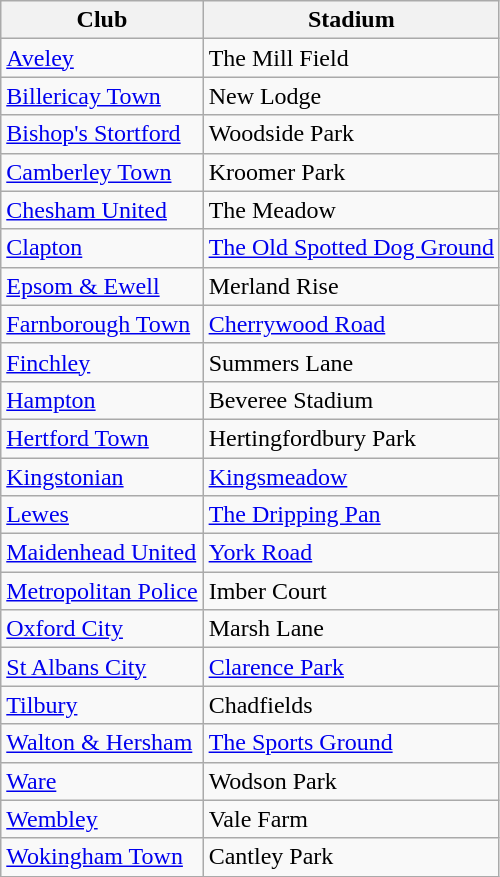<table class="wikitable sortable">
<tr>
<th>Club</th>
<th>Stadium</th>
</tr>
<tr>
<td><a href='#'>Aveley</a></td>
<td>The Mill Field</td>
</tr>
<tr>
<td><a href='#'>Billericay Town</a></td>
<td>New Lodge</td>
</tr>
<tr>
<td><a href='#'>Bishop's Stortford</a></td>
<td>Woodside Park</td>
</tr>
<tr>
<td><a href='#'>Camberley Town</a></td>
<td>Kroomer Park</td>
</tr>
<tr>
<td><a href='#'>Chesham United</a></td>
<td>The Meadow</td>
</tr>
<tr>
<td><a href='#'>Clapton</a></td>
<td><a href='#'>The Old Spotted Dog Ground</a></td>
</tr>
<tr>
<td><a href='#'>Epsom & Ewell</a></td>
<td>Merland Rise</td>
</tr>
<tr>
<td><a href='#'>Farnborough Town</a></td>
<td><a href='#'>Cherrywood Road</a></td>
</tr>
<tr>
<td><a href='#'>Finchley</a></td>
<td>Summers Lane</td>
</tr>
<tr>
<td><a href='#'>Hampton</a></td>
<td>Beveree Stadium</td>
</tr>
<tr>
<td><a href='#'>Hertford Town</a></td>
<td>Hertingfordbury Park</td>
</tr>
<tr>
<td><a href='#'>Kingstonian</a></td>
<td><a href='#'>Kingsmeadow</a></td>
</tr>
<tr>
<td><a href='#'>Lewes</a></td>
<td><a href='#'>The Dripping Pan</a></td>
</tr>
<tr>
<td><a href='#'>Maidenhead United</a></td>
<td><a href='#'>York Road</a></td>
</tr>
<tr>
<td><a href='#'>Metropolitan Police</a></td>
<td>Imber Court</td>
</tr>
<tr>
<td><a href='#'>Oxford City</a></td>
<td>Marsh Lane</td>
</tr>
<tr>
<td><a href='#'>St Albans City</a></td>
<td><a href='#'>Clarence Park</a></td>
</tr>
<tr>
<td><a href='#'>Tilbury</a></td>
<td>Chadfields</td>
</tr>
<tr>
<td><a href='#'>Walton & Hersham</a></td>
<td><a href='#'>The Sports Ground</a></td>
</tr>
<tr>
<td><a href='#'>Ware</a></td>
<td>Wodson Park</td>
</tr>
<tr>
<td><a href='#'>Wembley</a></td>
<td>Vale Farm</td>
</tr>
<tr>
<td><a href='#'>Wokingham Town</a></td>
<td>Cantley Park</td>
</tr>
</table>
